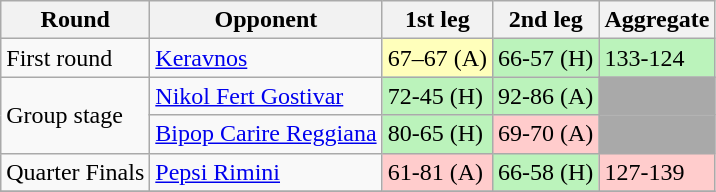<table class="wikitable">
<tr>
<th>Round</th>
<th>Opponent</th>
<th>1st leg</th>
<th>2nd leg</th>
<th>Aggregate</th>
</tr>
<tr>
<td>First round</td>
<td> <a href='#'>Keravnos</a></td>
<td style="background:#FFFFBB;">67–67 (A)</td>
<td style="background:#bbf3bb;">66-57 (H)</td>
<td style="background:#bbf3bb;">133-124</td>
</tr>
<tr>
<td rowspan=2>Group stage</td>
<td> <a href='#'>Nikol Fert Gostivar</a></td>
<td style="background:#bbf3bb;">72-45 (H)</td>
<td style="background:#bbf3bb;">92-86 (A)</td>
<td bgcolor=darkgrey></td>
</tr>
<tr>
<td> <a href='#'>Bipop Carire Reggiana</a></td>
<td style="background:#bbf3bb;">80-65 (H)</td>
<td style="background:#ffcccc;">69-70 (A)</td>
<td bgcolor=darkgrey></td>
</tr>
<tr>
<td>Quarter Finals</td>
<td> <a href='#'>Pepsi Rimini</a></td>
<td style="background:#ffcccc;">61-81 (A)</td>
<td style="background:#bbf3bb;">66-58 (H)</td>
<td style="background:#ffcccc;">127-139</td>
</tr>
<tr>
</tr>
</table>
